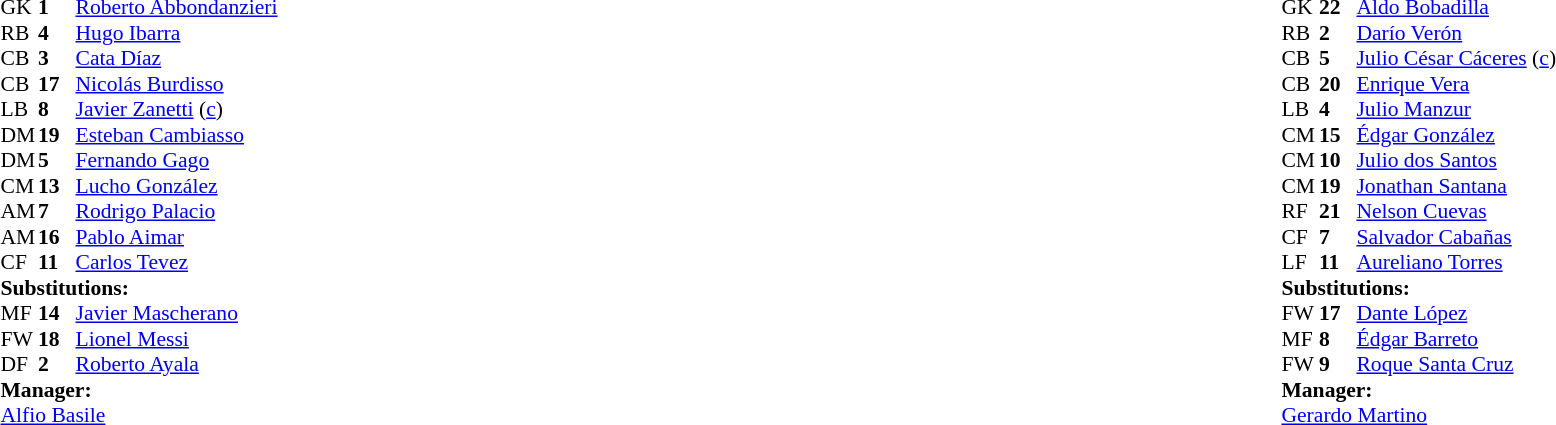<table width="100%">
<tr>
<td valign="top" width="50%"><br><table style="font-size: 90%" cellspacing="0" cellpadding="0">
<tr>
<th width=25></th>
<th width=25></th>
</tr>
<tr>
<td>GK</td>
<td><strong>1</strong></td>
<td><a href='#'>Roberto Abbondanzieri</a></td>
</tr>
<tr>
<td>RB</td>
<td><strong>4</strong></td>
<td><a href='#'>Hugo Ibarra</a></td>
</tr>
<tr>
<td>CB</td>
<td><strong>3</strong></td>
<td><a href='#'>Cata Díaz</a></td>
</tr>
<tr>
<td>CB</td>
<td><strong>17</strong></td>
<td><a href='#'>Nicolás Burdisso</a></td>
<td></td>
</tr>
<tr>
<td>LB</td>
<td><strong>8</strong></td>
<td><a href='#'>Javier Zanetti</a> (<a href='#'>c</a>)</td>
</tr>
<tr>
<td>DM</td>
<td><strong>19</strong></td>
<td><a href='#'>Esteban Cambiasso</a></td>
<td></td>
<td></td>
</tr>
<tr>
<td>DM</td>
<td><strong>5</strong></td>
<td><a href='#'>Fernando Gago</a></td>
</tr>
<tr>
<td>CM</td>
<td><strong>13</strong></td>
<td><a href='#'>Lucho González</a></td>
<td></td>
<td></td>
</tr>
<tr>
<td>AM</td>
<td><strong>7</strong></td>
<td><a href='#'>Rodrigo Palacio</a></td>
<td></td>
</tr>
<tr>
<td>AM</td>
<td><strong>16</strong></td>
<td><a href='#'>Pablo Aimar</a></td>
<td></td>
<td></td>
</tr>
<tr>
<td>CF</td>
<td><strong>11</strong></td>
<td><a href='#'>Carlos Tevez</a></td>
</tr>
<tr>
<td colspan=3><strong>Substitutions:</strong></td>
</tr>
<tr>
<td>MF</td>
<td><strong>14</strong></td>
<td><a href='#'>Javier Mascherano</a></td>
<td></td>
<td></td>
</tr>
<tr>
<td>FW</td>
<td><strong>18</strong></td>
<td><a href='#'>Lionel Messi</a></td>
<td></td>
<td></td>
</tr>
<tr>
<td>DF</td>
<td><strong>2</strong></td>
<td><a href='#'>Roberto Ayala</a></td>
<td></td>
<td></td>
</tr>
<tr>
<td colspan=3><strong>Manager:</strong></td>
</tr>
<tr>
<td colspan="4"><a href='#'>Alfio Basile</a></td>
</tr>
</table>
</td>
<td valign="top"></td>
<td valign="top" width="50%"><br><table style="font-size: 90%" cellspacing="0" cellpadding="0" align="center">
<tr>
<th width=25></th>
<th width=25></th>
</tr>
<tr>
<td>GK</td>
<td><strong>22</strong></td>
<td><a href='#'>Aldo Bobadilla</a></td>
</tr>
<tr>
<td>RB</td>
<td><strong>2</strong></td>
<td><a href='#'>Darío Verón</a></td>
</tr>
<tr>
<td>CB</td>
<td><strong>5</strong></td>
<td><a href='#'>Julio César Cáceres</a> (<a href='#'>c</a>)</td>
</tr>
<tr>
<td>CB</td>
<td><strong>20</strong></td>
<td><a href='#'>Enrique Vera</a></td>
</tr>
<tr>
<td>LB</td>
<td><strong>4</strong></td>
<td><a href='#'>Julio Manzur</a></td>
</tr>
<tr>
<td>CM</td>
<td><strong>15</strong></td>
<td><a href='#'>Édgar González</a></td>
<td></td>
</tr>
<tr>
<td>CM</td>
<td><strong>10</strong></td>
<td><a href='#'>Julio dos Santos</a></td>
<td></td>
<td></td>
</tr>
<tr>
<td>CM</td>
<td><strong>19</strong></td>
<td><a href='#'>Jonathan Santana</a></td>
<td></td>
<td></td>
</tr>
<tr>
<td>RF</td>
<td><strong>21</strong></td>
<td><a href='#'>Nelson Cuevas</a></td>
<td></td>
<td></td>
</tr>
<tr>
<td>CF</td>
<td><strong>7</strong></td>
<td><a href='#'>Salvador Cabañas</a></td>
</tr>
<tr>
<td>LF</td>
<td><strong>11</strong></td>
<td><a href='#'>Aureliano Torres</a></td>
</tr>
<tr>
<td colspan=3><strong>Substitutions:</strong></td>
</tr>
<tr>
<td>FW</td>
<td><strong>17</strong></td>
<td><a href='#'>Dante López</a></td>
<td></td>
<td></td>
</tr>
<tr>
<td>MF</td>
<td><strong>8</strong></td>
<td><a href='#'>Édgar Barreto</a></td>
<td></td>
<td></td>
</tr>
<tr>
<td>FW</td>
<td><strong>9</strong></td>
<td><a href='#'>Roque Santa Cruz</a></td>
<td></td>
<td></td>
</tr>
<tr>
<td colspan=3><strong>Manager:</strong></td>
</tr>
<tr>
<td colspan="4"> <a href='#'>Gerardo Martino</a></td>
</tr>
</table>
</td>
</tr>
</table>
